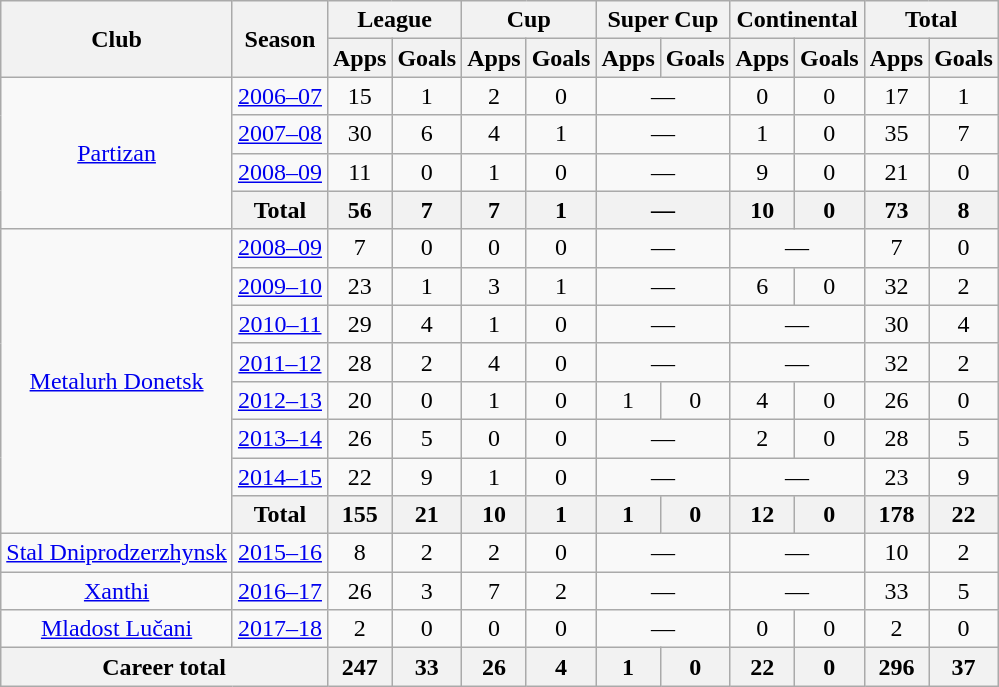<table class="wikitable" style="text-align:center">
<tr>
<th rowspan="2">Club</th>
<th rowspan="2">Season</th>
<th colspan="2">League</th>
<th colspan="2">Cup</th>
<th colspan="2">Super Cup</th>
<th colspan="2">Continental</th>
<th colspan="2">Total</th>
</tr>
<tr>
<th>Apps</th>
<th>Goals</th>
<th>Apps</th>
<th>Goals</th>
<th>Apps</th>
<th>Goals</th>
<th>Apps</th>
<th>Goals</th>
<th>Apps</th>
<th>Goals</th>
</tr>
<tr>
<td rowspan="4"><a href='#'>Partizan</a></td>
<td><a href='#'>2006–07</a></td>
<td>15</td>
<td>1</td>
<td>2</td>
<td>0</td>
<td colspan="2">—</td>
<td>0</td>
<td>0</td>
<td>17</td>
<td>1</td>
</tr>
<tr>
<td><a href='#'>2007–08</a></td>
<td>30</td>
<td>6</td>
<td>4</td>
<td>1</td>
<td colspan="2">—</td>
<td>1</td>
<td>0</td>
<td>35</td>
<td>7</td>
</tr>
<tr>
<td><a href='#'>2008–09</a></td>
<td>11</td>
<td>0</td>
<td>1</td>
<td>0</td>
<td colspan="2">—</td>
<td>9</td>
<td>0</td>
<td>21</td>
<td>0</td>
</tr>
<tr>
<th>Total</th>
<th>56</th>
<th>7</th>
<th>7</th>
<th>1</th>
<th colspan="2">—</th>
<th>10</th>
<th>0</th>
<th>73</th>
<th>8</th>
</tr>
<tr>
<td rowspan="8"><a href='#'>Metalurh Donetsk</a></td>
<td><a href='#'>2008–09</a></td>
<td>7</td>
<td>0</td>
<td>0</td>
<td>0</td>
<td colspan="2">—</td>
<td colspan="2">—</td>
<td>7</td>
<td>0</td>
</tr>
<tr>
<td><a href='#'>2009–10</a></td>
<td>23</td>
<td>1</td>
<td>3</td>
<td>1</td>
<td colspan="2">—</td>
<td>6</td>
<td>0</td>
<td>32</td>
<td>2</td>
</tr>
<tr>
<td><a href='#'>2010–11</a></td>
<td>29</td>
<td>4</td>
<td>1</td>
<td>0</td>
<td colspan="2">—</td>
<td colspan="2">—</td>
<td>30</td>
<td>4</td>
</tr>
<tr>
<td><a href='#'>2011–12</a></td>
<td>28</td>
<td>2</td>
<td>4</td>
<td>0</td>
<td colspan="2">—</td>
<td colspan="2">—</td>
<td>32</td>
<td>2</td>
</tr>
<tr>
<td><a href='#'>2012–13</a></td>
<td>20</td>
<td>0</td>
<td>1</td>
<td>0</td>
<td>1</td>
<td>0</td>
<td>4</td>
<td>0</td>
<td>26</td>
<td>0</td>
</tr>
<tr>
<td><a href='#'>2013–14</a></td>
<td>26</td>
<td>5</td>
<td>0</td>
<td>0</td>
<td colspan="2">—</td>
<td>2</td>
<td>0</td>
<td>28</td>
<td>5</td>
</tr>
<tr>
<td><a href='#'>2014–15</a></td>
<td>22</td>
<td>9</td>
<td>1</td>
<td>0</td>
<td colspan="2">—</td>
<td colspan="2">—</td>
<td>23</td>
<td>9</td>
</tr>
<tr>
<th>Total</th>
<th>155</th>
<th>21</th>
<th>10</th>
<th>1</th>
<th>1</th>
<th>0</th>
<th>12</th>
<th>0</th>
<th>178</th>
<th>22</th>
</tr>
<tr>
<td><a href='#'>Stal Dniprodzerzhynsk</a></td>
<td><a href='#'>2015–16</a></td>
<td>8</td>
<td>2</td>
<td>2</td>
<td>0</td>
<td colspan="2">—</td>
<td colspan="2">—</td>
<td>10</td>
<td>2</td>
</tr>
<tr>
<td><a href='#'>Xanthi</a></td>
<td><a href='#'>2016–17</a></td>
<td>26</td>
<td>3</td>
<td>7</td>
<td>2</td>
<td colspan="2">—</td>
<td colspan="2">—</td>
<td>33</td>
<td>5</td>
</tr>
<tr>
<td><a href='#'>Mladost Lučani</a></td>
<td><a href='#'>2017–18</a></td>
<td>2</td>
<td>0</td>
<td>0</td>
<td>0</td>
<td colspan="2">—</td>
<td>0</td>
<td>0</td>
<td>2</td>
<td>0</td>
</tr>
<tr>
<th colspan="2">Career total</th>
<th>247</th>
<th>33</th>
<th>26</th>
<th>4</th>
<th>1</th>
<th>0</th>
<th>22</th>
<th>0</th>
<th>296</th>
<th>37</th>
</tr>
</table>
